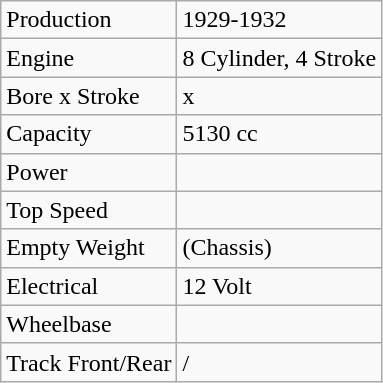<table class="wikitable">
<tr>
<td>Production</td>
<td>1929-1932</td>
</tr>
<tr>
<td>Engine</td>
<td>8 Cylinder, 4 Stroke</td>
</tr>
<tr>
<td>Bore x Stroke</td>
<td> x </td>
</tr>
<tr>
<td>Capacity</td>
<td>5130 cc</td>
</tr>
<tr>
<td>Power</td>
<td></td>
</tr>
<tr>
<td>Top Speed</td>
<td></td>
</tr>
<tr>
<td>Empty Weight</td>
<td> (Chassis)</td>
</tr>
<tr>
<td>Electrical</td>
<td>12 Volt</td>
</tr>
<tr>
<td>Wheelbase</td>
<td></td>
</tr>
<tr>
<td>Track Front/Rear</td>
<td>  / </td>
</tr>
</table>
